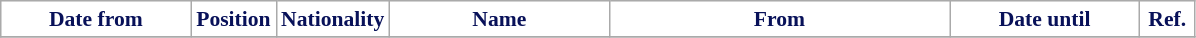<table class="wikitable" style="text-align:center; font-size:90%; ">
<tr>
<th style="background:#FFFFFF; color:#081159; width:120px;">Date from</th>
<th style="background:#FFFFFF; color:#081159; width:50px;">Position</th>
<th style="background:#FFFFFF; color:#081159; width:50px;">Nationality</th>
<th style="background:#FFFFFF; color:#081159; width:140px;">Name</th>
<th style="background:#FFFFFF; color:#081159; width:220px;">From</th>
<th style="background:#FFFFFF; color:#081159; width:120px;">Date until</th>
<th style="background:#FFFFFF; color:#081159; width:30px;">Ref.</th>
</tr>
<tr>
</tr>
</table>
